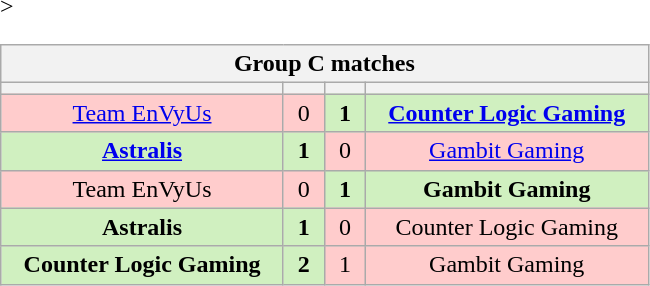<table class="wikitable" style="text-align: center;">
<tr>
<th colspan=4>Group C matches</th>
</tr>
<tr <noinclude>>
<th width="181px"></th>
<th width="20px"></th>
<th width="20px"></th>
<th width="181px"></noinclude></th>
</tr>
<tr>
<td style="background: #FFCCCC;"><a href='#'>Team EnVyUs</a></td>
<td style="background: #FFCCCC;">0</td>
<td style="background: #D0F0C0;"><strong>1</strong></td>
<td style="background: #D0F0C0;"><strong><a href='#'>Counter Logic Gaming</a></strong></td>
</tr>
<tr>
<td style="background: #D0F0C0;"><strong><a href='#'>Astralis</a></strong></td>
<td style="background: #D0F0C0;"><strong>1</strong></td>
<td style="background: #FFCCCC;">0</td>
<td style="background: #FFCCCC;"><a href='#'>Gambit Gaming</a></td>
</tr>
<tr>
<td style="background: #FFCCCC;">Team EnVyUs</td>
<td style="background: #FFCCCC;">0</td>
<td style="background: #D0F0C0;"><strong>1</strong></td>
<td style="background: #D0F0C0;"><strong>Gambit Gaming</strong></td>
</tr>
<tr>
<td style="background: #D0F0C0;"><strong>Astralis</strong></td>
<td style="background: #D0F0C0;"><strong>1</strong></td>
<td style="background: #FFCCCC;">0</td>
<td style="background: #FFCCCC;">Counter Logic Gaming</td>
</tr>
<tr>
<td style="background: #D0F0C0;"><strong>Counter Logic Gaming</strong></td>
<td style="background: #D0F0C0;"><strong>2</strong></td>
<td style="background: #FFCCCC;">1</td>
<td style="background: #FFCCCC;">Gambit Gaming</td>
</tr>
</table>
